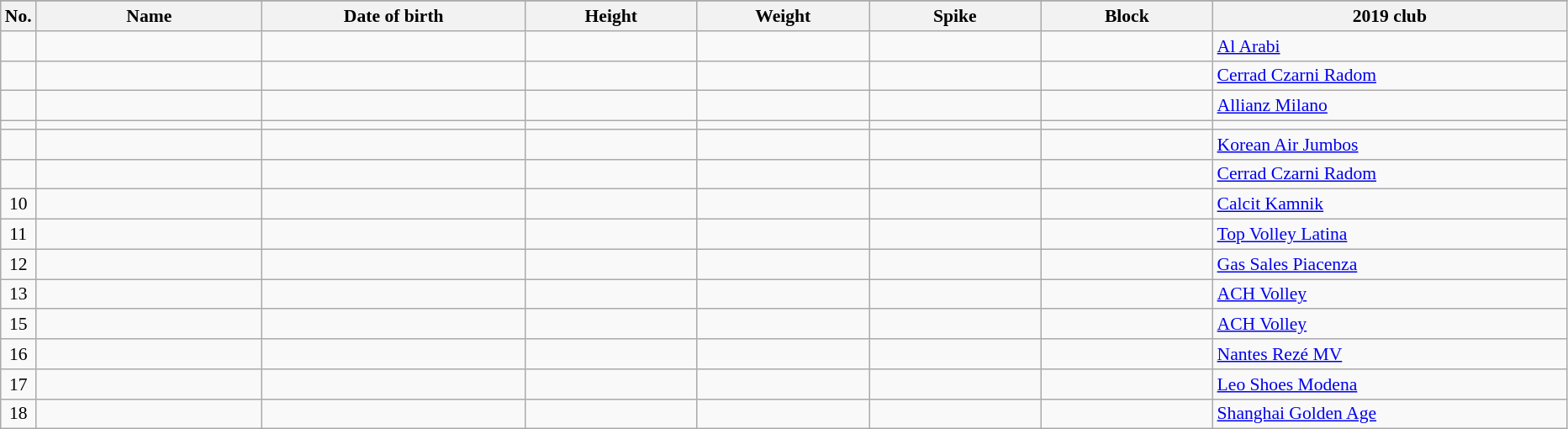<table class="wikitable sortable" style="font-size:90%; text-align:center;">
<tr>
</tr>
<tr>
<th>No.</th>
<th style="width:12em">Name</th>
<th style="width:14em">Date of birth</th>
<th style="width:9em">Height</th>
<th style="width:9em">Weight</th>
<th style="width:9em">Spike</th>
<th style="width:9em">Block</th>
<th style="width:19em">2019 club</th>
</tr>
<tr>
<td></td>
<td align=left></td>
<td align=right></td>
<td></td>
<td></td>
<td></td>
<td></td>
<td align=left> <a href='#'>Al Arabi</a></td>
</tr>
<tr>
<td></td>
<td align=left></td>
<td align=right></td>
<td></td>
<td></td>
<td></td>
<td></td>
<td align=left> <a href='#'>Cerrad Czarni Radom</a></td>
</tr>
<tr>
<td></td>
<td align=left></td>
<td align=right></td>
<td></td>
<td></td>
<td></td>
<td></td>
<td align=left> <a href='#'>Allianz Milano</a></td>
</tr>
<tr>
<td></td>
<td align=left></td>
<td align=right></td>
<td></td>
<td></td>
<td></td>
<td></td>
<td align=left></td>
</tr>
<tr>
<td></td>
<td align=left></td>
<td align=right></td>
<td></td>
<td></td>
<td></td>
<td></td>
<td align=left> <a href='#'>Korean Air Jumbos</a></td>
</tr>
<tr>
<td></td>
<td align=left></td>
<td align=right></td>
<td></td>
<td></td>
<td></td>
<td></td>
<td align=left> <a href='#'>Cerrad Czarni Radom</a></td>
</tr>
<tr>
<td>10</td>
<td align=left></td>
<td align=right></td>
<td></td>
<td></td>
<td></td>
<td></td>
<td align=left> <a href='#'>Calcit Kamnik</a></td>
</tr>
<tr>
<td>11</td>
<td align=left></td>
<td align=right></td>
<td></td>
<td></td>
<td></td>
<td></td>
<td align=left> <a href='#'>Top Volley Latina</a></td>
</tr>
<tr>
<td>12</td>
<td align=left></td>
<td align=right></td>
<td></td>
<td></td>
<td></td>
<td></td>
<td align=left> <a href='#'>Gas Sales Piacenza</a></td>
</tr>
<tr>
<td>13</td>
<td align=left></td>
<td align=right></td>
<td></td>
<td></td>
<td></td>
<td></td>
<td align=left> <a href='#'>ACH Volley</a></td>
</tr>
<tr>
<td>15</td>
<td align=left></td>
<td align=right></td>
<td></td>
<td></td>
<td></td>
<td></td>
<td align=left> <a href='#'>ACH Volley</a></td>
</tr>
<tr>
<td>16</td>
<td align=left></td>
<td align=right></td>
<td></td>
<td></td>
<td></td>
<td></td>
<td align=left> <a href='#'>Nantes Rezé MV</a></td>
</tr>
<tr>
<td>17</td>
<td align=left></td>
<td align=right></td>
<td></td>
<td></td>
<td></td>
<td></td>
<td align=left> <a href='#'>Leo Shoes Modena</a></td>
</tr>
<tr>
<td>18</td>
<td align=left></td>
<td align=right></td>
<td></td>
<td></td>
<td></td>
<td></td>
<td align=left> <a href='#'>Shanghai Golden Age</a></td>
</tr>
</table>
